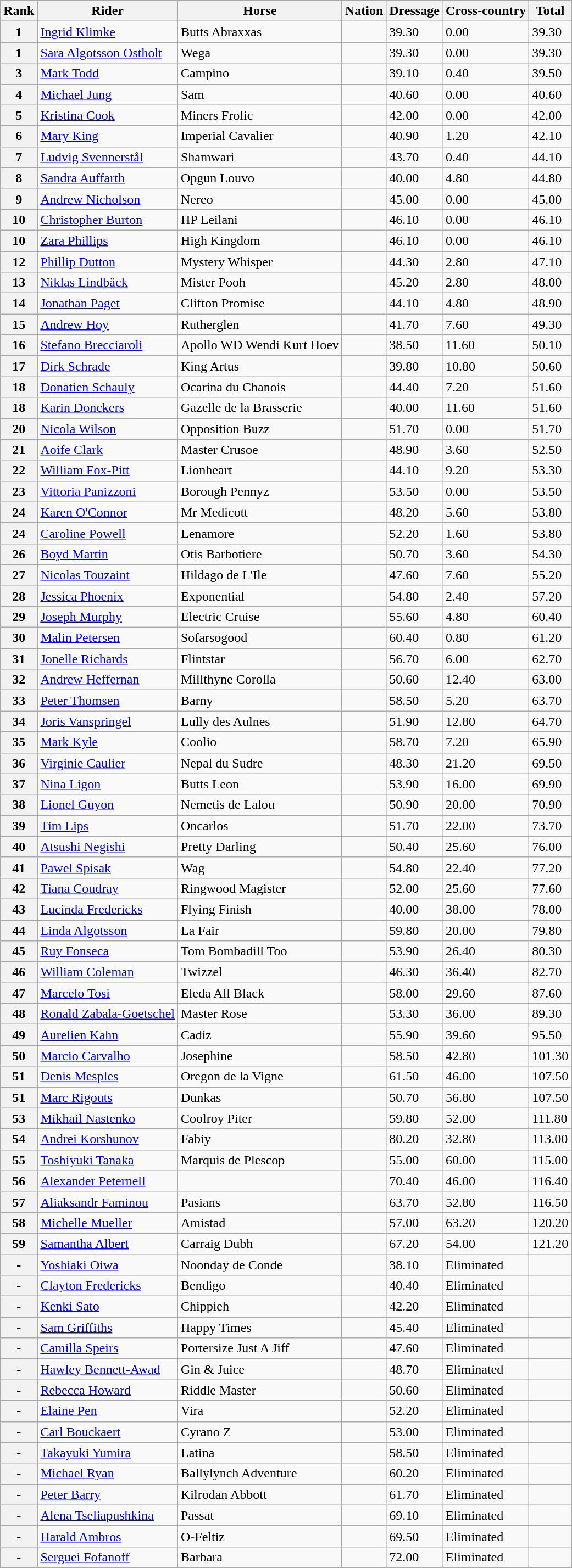<table class="wikitable sortable">
<tr>
<th>Rank</th>
<th>Rider</th>
<th>Horse</th>
<th>Nation</th>
<th>Dressage</th>
<th>Cross-country</th>
<th>Total</th>
</tr>
<tr>
<th>1</th>
<td><a href='#'>Ingrid Klimke</a></td>
<td>Butts Abraxxas</td>
<td></td>
<td>39.30</td>
<td>0.00</td>
<td>39.30</td>
</tr>
<tr>
<th>1</th>
<td><a href='#'>Sara Algotsson Ostholt</a></td>
<td>Wega</td>
<td></td>
<td>39.30</td>
<td>0.00</td>
<td>39.30</td>
</tr>
<tr>
<th>3</th>
<td><a href='#'>Mark Todd</a></td>
<td>Campino</td>
<td></td>
<td>39.10</td>
<td>0.40</td>
<td>39.50</td>
</tr>
<tr>
<th>4</th>
<td><a href='#'>Michael Jung</a></td>
<td>Sam</td>
<td></td>
<td>40.60</td>
<td>0.00</td>
<td>40.60</td>
</tr>
<tr>
<th>5</th>
<td><a href='#'>Kristina Cook</a></td>
<td>Miners Frolic</td>
<td></td>
<td>42.00</td>
<td>0.00</td>
<td>42.00</td>
</tr>
<tr>
<th>6</th>
<td><a href='#'>Mary King</a></td>
<td>Imperial Cavalier</td>
<td></td>
<td>40.90</td>
<td>1.20</td>
<td>42.10</td>
</tr>
<tr>
<th>7</th>
<td><a href='#'>Ludvig Svennerstål</a></td>
<td>Shamwari</td>
<td></td>
<td>43.70</td>
<td>0.40</td>
<td>44.10</td>
</tr>
<tr>
<th>8</th>
<td><a href='#'>Sandra Auffarth</a></td>
<td>Opgun Louvo</td>
<td></td>
<td>40.00</td>
<td>4.80</td>
<td>44.80</td>
</tr>
<tr>
<th>9</th>
<td><a href='#'>Andrew Nicholson</a></td>
<td>Nereo</td>
<td></td>
<td>45.00</td>
<td>0.00</td>
<td>45.00</td>
</tr>
<tr>
<th>10</th>
<td><a href='#'>Christopher Burton</a></td>
<td>HP Leilani</td>
<td></td>
<td>46.10</td>
<td>0.00</td>
<td>46.10</td>
</tr>
<tr>
<th>10</th>
<td><a href='#'>Zara Phillips</a></td>
<td>High Kingdom</td>
<td></td>
<td>46.10</td>
<td>0.00</td>
<td>46.10</td>
</tr>
<tr>
<th>12</th>
<td><a href='#'>Phillip Dutton</a></td>
<td>Mystery Whisper</td>
<td></td>
<td>44.30</td>
<td>2.80</td>
<td>47.10</td>
</tr>
<tr>
<th>13</th>
<td><a href='#'>Niklas Lindbäck</a></td>
<td>Mister Pooh</td>
<td></td>
<td>45.20</td>
<td>2.80</td>
<td>48.00</td>
</tr>
<tr>
<th>14</th>
<td><a href='#'>Jonathan Paget</a></td>
<td>Clifton Promise</td>
<td></td>
<td>44.10</td>
<td>4.80</td>
<td>48.90</td>
</tr>
<tr>
<th>15</th>
<td><a href='#'>Andrew Hoy</a></td>
<td>Rutherglen</td>
<td></td>
<td>41.70</td>
<td>7.60</td>
<td>49.30</td>
</tr>
<tr>
<th>16</th>
<td><a href='#'>Stefano Brecciaroli</a></td>
<td>Apollo WD Wendi Kurt Hoev</td>
<td></td>
<td>38.50</td>
<td>11.60</td>
<td>50.10</td>
</tr>
<tr>
<th>17</th>
<td><a href='#'>Dirk Schrade</a></td>
<td>King Artus</td>
<td></td>
<td>39.80</td>
<td>10.80</td>
<td>50.60</td>
</tr>
<tr>
<th>18</th>
<td><a href='#'>Donatien Schauly</a></td>
<td>Ocarina du Chanois</td>
<td></td>
<td>44.40</td>
<td>7.20</td>
<td>51.60</td>
</tr>
<tr>
<th>18</th>
<td><a href='#'>Karin Donckers</a></td>
<td>Gazelle de la Brasserie</td>
<td></td>
<td>40.00</td>
<td>11.60</td>
<td>51.60</td>
</tr>
<tr>
<th>20</th>
<td><a href='#'>Nicola Wilson</a></td>
<td>Opposition Buzz</td>
<td></td>
<td>51.70</td>
<td>0.00</td>
<td>51.70</td>
</tr>
<tr>
<th>21</th>
<td><a href='#'>Aoife Clark</a></td>
<td>Master Crusoe</td>
<td></td>
<td>48.90</td>
<td>3.60</td>
<td>52.50</td>
</tr>
<tr>
<th>22</th>
<td><a href='#'>William Fox-Pitt</a></td>
<td>Lionheart</td>
<td></td>
<td>44.10</td>
<td>9.20</td>
<td>53.30</td>
</tr>
<tr>
<th>23</th>
<td><a href='#'>Vittoria Panizzoni</a></td>
<td>Borough Pennyz</td>
<td></td>
<td>53.50</td>
<td>0.00</td>
<td>53.50</td>
</tr>
<tr>
<th>24</th>
<td><a href='#'>Karen O'Connor</a></td>
<td>Mr Medicott</td>
<td></td>
<td>48.20</td>
<td>5.60</td>
<td>53.80</td>
</tr>
<tr>
<th>24</th>
<td><a href='#'>Caroline Powell</a></td>
<td>Lenamore</td>
<td></td>
<td>52.20</td>
<td>1.60</td>
<td>53.80</td>
</tr>
<tr>
<th>26</th>
<td><a href='#'>Boyd Martin</a></td>
<td>Otis Barbotiere</td>
<td></td>
<td>50.70</td>
<td>3.60</td>
<td>54.30</td>
</tr>
<tr>
<th>27</th>
<td><a href='#'>Nicolas Touzaint</a></td>
<td>Hildago de L'Ile</td>
<td></td>
<td>47.60</td>
<td>7.60</td>
<td>55.20</td>
</tr>
<tr>
<th>28</th>
<td><a href='#'>Jessica Phoenix</a></td>
<td>Exponential</td>
<td></td>
<td>54.80</td>
<td>2.40</td>
<td>57.20</td>
</tr>
<tr>
<th>29</th>
<td><a href='#'>Joseph Murphy</a></td>
<td>Electric Cruise</td>
<td></td>
<td>55.60</td>
<td>4.80</td>
<td>60.40</td>
</tr>
<tr>
<th>30</th>
<td><a href='#'>Malin Petersen</a></td>
<td>Sofarsogood</td>
<td></td>
<td>60.40</td>
<td>0.80</td>
<td>61.20</td>
</tr>
<tr>
<th>31</th>
<td><a href='#'>Jonelle Richards</a></td>
<td>Flintstar</td>
<td></td>
<td>56.70</td>
<td>6.00</td>
<td>62.70</td>
</tr>
<tr>
<th>32</th>
<td><a href='#'>Andrew Heffernan</a></td>
<td>Millthyne Corolla</td>
<td></td>
<td>50.60</td>
<td>12.40</td>
<td>63.00</td>
</tr>
<tr>
<th>33</th>
<td><a href='#'>Peter Thomsen</a></td>
<td>Barny</td>
<td></td>
<td>58.50</td>
<td>5.20</td>
<td>63.70</td>
</tr>
<tr>
<th>34</th>
<td><a href='#'>Joris Vanspringel</a></td>
<td>Lully des Aulnes</td>
<td></td>
<td>51.90</td>
<td>12.80</td>
<td>64.70</td>
</tr>
<tr>
<th>35</th>
<td><a href='#'>Mark Kyle</a></td>
<td>Coolio</td>
<td></td>
<td>58.70</td>
<td>7.20</td>
<td>65.90</td>
</tr>
<tr>
<th>36</th>
<td><a href='#'>Virginie Caulier</a></td>
<td>Nepal du Sudre</td>
<td></td>
<td>48.30</td>
<td>21.20</td>
<td>69.50</td>
</tr>
<tr>
<th>37</th>
<td><a href='#'>Nina Ligon</a></td>
<td>Butts Leon</td>
<td></td>
<td>53.90</td>
<td>16.00</td>
<td>69.90</td>
</tr>
<tr>
<th>38</th>
<td><a href='#'>Lionel Guyon</a></td>
<td>Nemetis de Lalou</td>
<td></td>
<td>50.90</td>
<td>20.00</td>
<td>70.90</td>
</tr>
<tr>
<th>39</th>
<td><a href='#'>Tim Lips</a></td>
<td>Oncarlos</td>
<td></td>
<td>51.70</td>
<td>22.00</td>
<td>73.70</td>
</tr>
<tr>
<th>40</th>
<td><a href='#'>Atsushi Negishi</a></td>
<td>Pretty Darling</td>
<td></td>
<td>50.40</td>
<td>25.60</td>
<td>76.00</td>
</tr>
<tr>
<th>41</th>
<td><a href='#'>Pawel Spisak</a></td>
<td>Wag</td>
<td></td>
<td>54.80</td>
<td>22.40</td>
<td>77.20</td>
</tr>
<tr>
<th>42</th>
<td><a href='#'>Tiana Coudray</a></td>
<td>Ringwood Magister</td>
<td></td>
<td>52.00</td>
<td>25.60</td>
<td>77.60</td>
</tr>
<tr>
<th>43</th>
<td><a href='#'>Lucinda Fredericks</a></td>
<td>Flying Finish</td>
<td></td>
<td>40.00</td>
<td>38.00</td>
<td>78.00</td>
</tr>
<tr>
<th>44</th>
<td><a href='#'>Linda Algotsson</a></td>
<td>La Fair</td>
<td></td>
<td>59.80</td>
<td>20.00</td>
<td>79.80</td>
</tr>
<tr>
<th>45</th>
<td><a href='#'>Ruy Fonseca</a></td>
<td>Tom Bombadill Too</td>
<td></td>
<td>53.90</td>
<td>26.40</td>
<td>80.30</td>
</tr>
<tr>
<th>46</th>
<td><a href='#'>William Coleman</a></td>
<td>Twizzel</td>
<td></td>
<td>46.30</td>
<td>36.40</td>
<td>82.70</td>
</tr>
<tr>
<th>47</th>
<td><a href='#'>Marcelo Tosi</a></td>
<td>Eleda All Black</td>
<td></td>
<td>58.00</td>
<td>29.60</td>
<td>87.60</td>
</tr>
<tr>
<th>48</th>
<td><a href='#'>Ronald Zabala-Goetschel</a></td>
<td>Master Rose</td>
<td></td>
<td>53.30</td>
<td>36.00</td>
<td>89.30</td>
</tr>
<tr>
<th>49</th>
<td><a href='#'>Aurelien Kahn</a></td>
<td>Cadiz</td>
<td></td>
<td>55.90</td>
<td>39.60</td>
<td>95.50</td>
</tr>
<tr>
<th>50</th>
<td><a href='#'>Marcio Carvalho</a></td>
<td>Josephine</td>
<td></td>
<td>58.50</td>
<td>42.80</td>
<td>101.30</td>
</tr>
<tr>
<th>51</th>
<td><a href='#'>Denis Mesples</a></td>
<td>Oregon de la Vigne</td>
<td></td>
<td>61.50</td>
<td>46.00</td>
<td>107.50</td>
</tr>
<tr>
<th>51</th>
<td><a href='#'>Marc Rigouts</a></td>
<td>Dunkas</td>
<td></td>
<td>50.70</td>
<td>56.80</td>
<td>107.50</td>
</tr>
<tr>
<th>53</th>
<td><a href='#'>Mikhail Nastenko</a></td>
<td>Coolroy Piter</td>
<td></td>
<td>59.80</td>
<td>52.00</td>
<td>111.80</td>
</tr>
<tr>
<th>54</th>
<td><a href='#'>Andrei Korshunov</a></td>
<td>Fabiy</td>
<td></td>
<td>80.20</td>
<td>32.80</td>
<td>113.00</td>
</tr>
<tr>
<th>55</th>
<td><a href='#'>Toshiyuki Tanaka</a></td>
<td>Marquis de Plescop</td>
<td></td>
<td>55.00</td>
<td>60.00</td>
<td>115.00</td>
</tr>
<tr>
<th>56</th>
<td><a href='#'>Alexander Peternell</a></td>
<td></td>
<td></td>
<td>70.40</td>
<td>46.00</td>
<td>116.40</td>
</tr>
<tr>
<th>57</th>
<td><a href='#'>Aliaksandr Faminou</a></td>
<td>Pasians</td>
<td></td>
<td>63.70</td>
<td>52.80</td>
<td>116.50</td>
</tr>
<tr>
<th>58</th>
<td><a href='#'>Michelle Mueller</a></td>
<td>Amistad</td>
<td></td>
<td>57.00</td>
<td>63.20</td>
<td>120.20</td>
</tr>
<tr>
<th>59</th>
<td><a href='#'>Samantha Albert</a></td>
<td>Carraig Dubh</td>
<td></td>
<td>67.20</td>
<td>54.00</td>
<td>121.20</td>
</tr>
<tr>
<th>-</th>
<td><a href='#'>Yoshiaki Oiwa</a></td>
<td>Noonday de Conde</td>
<td></td>
<td>38.10</td>
<td>Eliminated</td>
<td></td>
</tr>
<tr>
<th>-</th>
<td><a href='#'>Clayton Fredericks</a></td>
<td>Bendigo</td>
<td></td>
<td>40.40</td>
<td>Eliminated</td>
<td></td>
</tr>
<tr>
<th>-</th>
<td><a href='#'>Kenki Sato</a></td>
<td>Chippieh</td>
<td></td>
<td>42.20</td>
<td>Eliminated</td>
<td></td>
</tr>
<tr>
<th>-</th>
<td><a href='#'>Sam Griffiths</a></td>
<td>Happy Times</td>
<td></td>
<td>45.40</td>
<td>Eliminated</td>
<td></td>
</tr>
<tr>
<th>-</th>
<td><a href='#'>Camilla Speirs</a></td>
<td>Portersize Just A Jiff</td>
<td></td>
<td>47.60</td>
<td>Eliminated</td>
<td></td>
</tr>
<tr>
<th>-</th>
<td><a href='#'>Hawley Bennett-Awad</a></td>
<td>Gin & Juice</td>
<td></td>
<td>48.70</td>
<td>Eliminated</td>
<td></td>
</tr>
<tr>
<th>-</th>
<td><a href='#'>Rebecca Howard</a></td>
<td>Riddle Master</td>
<td></td>
<td>50.60</td>
<td>Eliminated</td>
<td></td>
</tr>
<tr>
<th>-</th>
<td><a href='#'>Elaine Pen</a></td>
<td>Vira</td>
<td></td>
<td>52.20</td>
<td>Eliminated</td>
<td></td>
</tr>
<tr>
<th>-</th>
<td><a href='#'>Carl Bouckaert</a></td>
<td>Cyrano Z</td>
<td></td>
<td>53.00</td>
<td>Eliminated</td>
<td></td>
</tr>
<tr>
<th>-</th>
<td><a href='#'>Takayuki Yumira</a></td>
<td>Latina</td>
<td></td>
<td>58.50</td>
<td>Eliminated</td>
<td></td>
</tr>
<tr>
<th>-</th>
<td><a href='#'>Michael Ryan</a></td>
<td>Ballylynch Adventure</td>
<td></td>
<td>60.20</td>
<td>Eliminated</td>
<td></td>
</tr>
<tr>
<th>-</th>
<td><a href='#'>Peter Barry</a></td>
<td>Kilrodan Abbott</td>
<td></td>
<td>61.70</td>
<td>Eliminated</td>
<td></td>
</tr>
<tr>
<th>-</th>
<td><a href='#'>Alena Tseliapushkina</a></td>
<td>Passat</td>
<td></td>
<td>69.10</td>
<td>Eliminated</td>
<td></td>
</tr>
<tr>
<th>-</th>
<td><a href='#'>Harald Ambros</a></td>
<td>O-Feltiz</td>
<td></td>
<td>69.50</td>
<td>Eliminated</td>
<td></td>
</tr>
<tr>
<th>-</th>
<td><a href='#'>Serguei Fofanoff</a></td>
<td>Barbara</td>
<td></td>
<td>72.00</td>
<td>Eliminated</td>
<td></td>
</tr>
</table>
